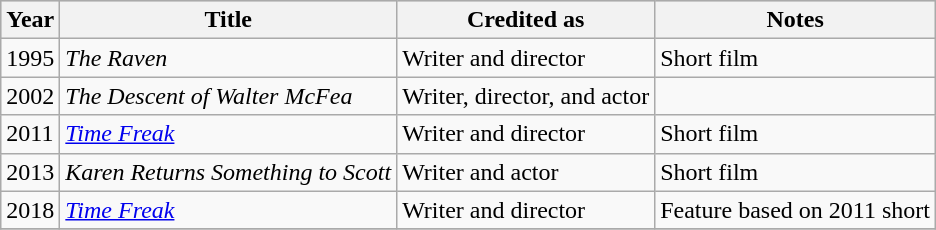<table class="wikitable">
<tr style="background:#ccc; text-align:center;">
<th scope="col">Year</th>
<th scope="col">Title</th>
<th scope="col">Credited as</th>
<th scope="col">Notes</th>
</tr>
<tr>
<td>1995</td>
<td><em>The Raven</em></td>
<td>Writer and director</td>
<td>Short film</td>
</tr>
<tr>
<td>2002</td>
<td><em>The Descent of Walter McFea</em></td>
<td>Writer, director, and actor</td>
<td></td>
</tr>
<tr>
<td>2011</td>
<td><em><a href='#'>Time Freak</a></em></td>
<td>Writer and director</td>
<td>Short film</td>
</tr>
<tr>
<td>2013</td>
<td><em>Karen Returns Something to Scott</em></td>
<td>Writer and actor</td>
<td>Short film</td>
</tr>
<tr>
<td>2018</td>
<td><em><a href='#'>Time Freak</a></em></td>
<td>Writer and director</td>
<td>Feature based on 2011 short</td>
</tr>
<tr>
</tr>
</table>
